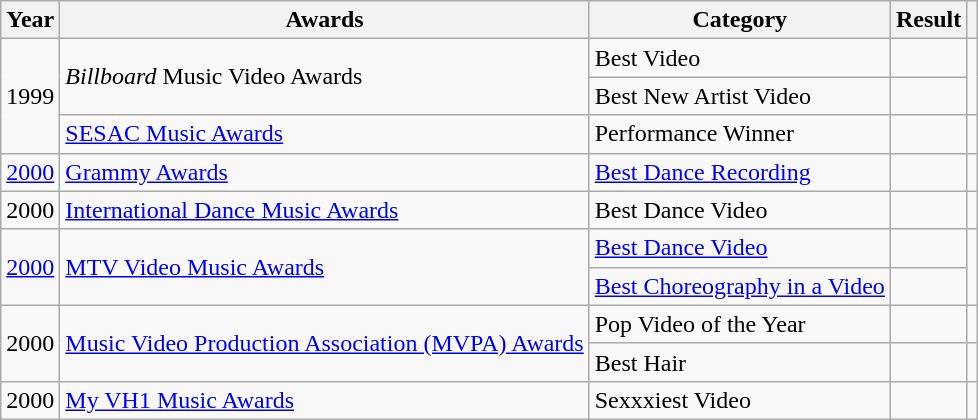<table class="wikitable sortable">
<tr>
<th>Year</th>
<th>Awards</th>
<th>Category</th>
<th>Result</th>
<th scope="col" class="unsortable"></th>
</tr>
<tr>
<td rowspan="3">1999</td>
<td rowspan="2"><em>Billboard</em> Music Video Awards</td>
<td>Best Video</td>
<td></td>
<td rowspan="2"></td>
</tr>
<tr>
<td>Best New Artist Video</td>
<td></td>
</tr>
<tr>
<td><a href='#'>SESAC Music Awards</a></td>
<td>Performance Winner</td>
<td></td>
<td></td>
</tr>
<tr>
<td><a href='#'>2000</a></td>
<td><a href='#'>Grammy Awards</a></td>
<td><a href='#'>Best Dance Recording</a></td>
<td></td>
<td></td>
</tr>
<tr>
<td>2000</td>
<td><a href='#'>International Dance Music Awards</a></td>
<td>Best Dance Video</td>
<td></td>
<td></td>
</tr>
<tr>
<td rowspan="2"><a href='#'>2000</a></td>
<td rowspan="2"><a href='#'>MTV Video Music Awards</a></td>
<td><a href='#'>Best Dance Video</a></td>
<td></td>
<td rowspan="2"></td>
</tr>
<tr>
<td><a href='#'>Best Choreography in a Video</a></td>
<td></td>
</tr>
<tr>
<td rowspan="2">2000</td>
<td rowspan="2"><a href='#'>Music Video Production Association (MVPA) Awards</a></td>
<td>Pop Video of the Year</td>
<td></td>
<td></td>
</tr>
<tr>
<td>Best Hair</td>
<td></td>
<td></td>
</tr>
<tr>
<td>2000</td>
<td><a href='#'>My VH1 Music Awards</a></td>
<td>Sexxxiest Video</td>
<td></td>
<td></td>
</tr>
</table>
